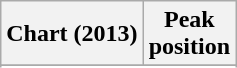<table class="wikitable sortable">
<tr>
<th>Chart (2013)</th>
<th>Peak<br>position</th>
</tr>
<tr>
</tr>
<tr>
</tr>
<tr>
</tr>
<tr>
</tr>
</table>
